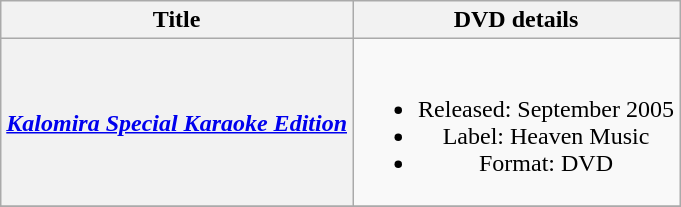<table class="wikitable plainrowheaders" style="text-align:center;">
<tr>
<th scope="col">Title</th>
<th scope="col">DVD details</th>
</tr>
<tr>
<th scope="row"><em><a href='#'>Kalomira Special Karaoke Edition</a></em></th>
<td><br><ul><li>Released: September 2005</li><li>Label: Heaven Music</li><li>Format: DVD</li></ul></td>
</tr>
<tr>
</tr>
</table>
